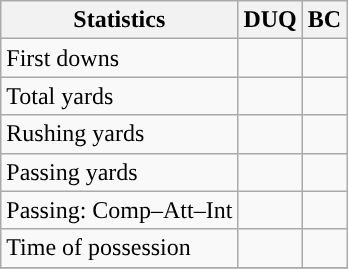<table class="wikitable" style="float: left;">
<tr>
<th>Statistics</th>
<th>DUQ</th>
<th>BC</th>
</tr>
<tr>
<td>First downs</td>
<td></td>
<td></td>
</tr>
<tr>
<td>Total yards</td>
<td></td>
<td></td>
</tr>
<tr>
<td>Rushing yards</td>
<td></td>
<td></td>
</tr>
<tr>
<td>Passing yards</td>
<td></td>
<td></td>
</tr>
<tr>
<td>Passing: Comp–Att–Int</td>
<td></td>
<td></td>
</tr>
<tr>
<td>Time of possession</td>
<td></td>
<td></td>
</tr>
<tr>
</tr>
</table>
